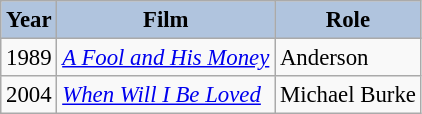<table class="wikitable" style="font-size:95%;">
<tr align="center">
<th style="background:#B0C4DE;">Year</th>
<th style="background:#B0C4DE;">Film</th>
<th style="background:#B0C4DE;">Role</th>
</tr>
<tr>
<td>1989</td>
<td><em><a href='#'>A Fool and His Money</a></em></td>
<td>Anderson</td>
</tr>
<tr>
<td>2004</td>
<td><em><a href='#'>When Will I Be Loved</a></em></td>
<td>Michael Burke</td>
</tr>
</table>
